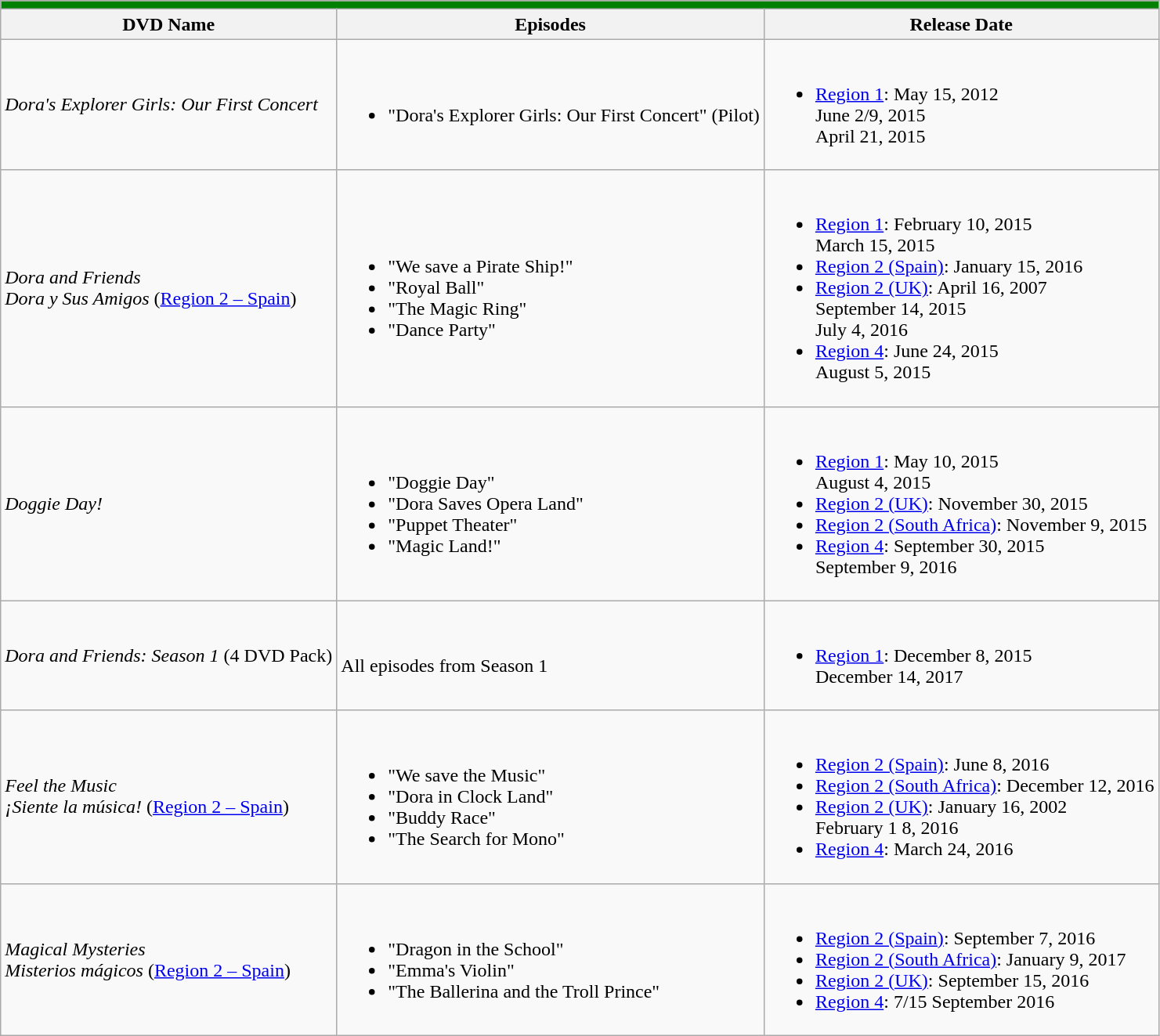<table class="wikitable">
<tr>
<td colspan="3" style="background:green; color:yellow; font-size:100%; text-align:center;"></td>
</tr>
<tr>
<th>DVD Name</th>
<th>Episodes</th>
<th>Release Date</th>
</tr>
<tr>
<td><em>Dora's Explorer Girls: Our First Concert</em></td>
<td><br><ul><li>"Dora's Explorer Girls: Our First Concert" (Pilot)</li></ul></td>
<td><br><ul><li><a href='#'>Region 1</a>: May 15, 2012<br>June 2/9, 2015<br>April 21, 2015</li></ul></td>
</tr>
<tr>
<td><em>Dora and Friends</em><br><em>Dora y Sus Amigos</em> (<a href='#'>Region 2 – Spain</a>)</td>
<td><br><ul><li>"We save a Pirate Ship!"</li><li>"Royal Ball"</li><li>"The Magic Ring"</li><li>"Dance Party"</li></ul></td>
<td><br><ul><li><a href='#'>Region 1</a>: February 10, 2015<br>March 15, 2015</li><li><a href='#'>Region 2 (Spain)</a>: January 15, 2016</li><li><a href='#'>Region 2 (UK)</a>: April 16, 2007<br>September 14, 2015<br>July 4, 2016</li><li><a href='#'>Region 4</a>: June 24, 2015<br>August 5, 2015</li></ul></td>
</tr>
<tr>
<td><em>Doggie Day!</em></td>
<td><br><ul><li>"Doggie Day"</li><li>"Dora Saves Opera Land"</li><li>"Puppet Theater"</li><li>"Magic Land!"</li></ul></td>
<td><br><ul><li><a href='#'>Region 1</a>: May 10, 2015<br>August 4, 2015</li><li><a href='#'>Region 2 (UK)</a>: November 30, 2015</li><li><a href='#'>Region 2 (South Africa)</a>: November 9, 2015</li><li><a href='#'>Region 4</a>: September 30, 2015<br>September 9, 2016</li></ul></td>
</tr>
<tr>
<td><em>Dora and Friends: Season 1</em> (4 DVD Pack)</td>
<td><br>All episodes from Season 1</td>
<td><br><ul><li><a href='#'>Region 1</a>: December 8, 2015<br>December 14, 2017</li></ul></td>
</tr>
<tr>
<td><em>Feel the Music</em><br><em>¡Siente la música!</em> (<a href='#'>Region 2 – Spain</a>)</td>
<td><br><ul><li>"We save the Music"</li><li>"Dora in Clock Land"</li><li>"Buddy Race"</li><li>"The Search for Mono"</li></ul></td>
<td><br><ul><li><a href='#'>Region 2 (Spain)</a>: June 8, 2016</li><li><a href='#'>Region 2 (South Africa)</a>: December 12, 2016</li><li><a href='#'>Region 2 (UK)</a>: January 16, 2002<br>February 1 8, 2016</li><li><a href='#'>Region 4</a>: March 24, 2016</li></ul></td>
</tr>
<tr>
<td><em>Magical Mysteries</em><br><em>Misterios mágicos</em> (<a href='#'>Region 2 – Spain</a>)</td>
<td><br><ul><li>"Dragon in the School"</li><li>"Emma's Violin"</li><li>"The Ballerina and the Troll Prince"</li></ul></td>
<td><br><ul><li><a href='#'>Region 2 (Spain)</a>: September 7, 2016</li><li><a href='#'>Region 2 (South Africa)</a>: January 9, 2017</li><li><a href='#'>Region 2 (UK)</a>: September 15, 2016</li><li><a href='#'>Region 4</a>: 7/15 September 2016</li></ul></td>
</tr>
</table>
